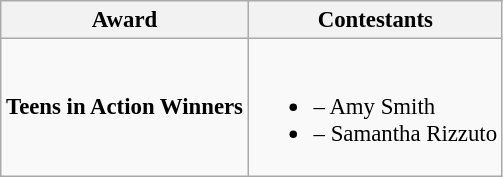<table class="wikitable sortable" style="font-size: 95%;">
<tr>
<th>Award</th>
<th>Contestants</th>
</tr>
<tr>
<td><strong>Teens in Action Winners</strong></td>
<td><br><ul><li> – Amy Smith</li><li> – Samantha Rizzuto</li></ul></td>
</tr>
</table>
